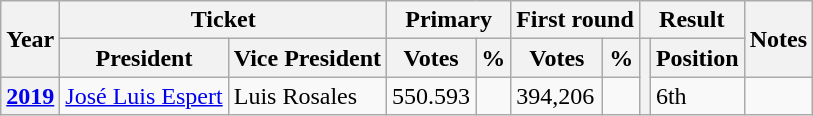<table class="wikitable">
<tr>
<th rowspan="2">Year</th>
<th colspan="2">Ticket</th>
<th colspan="2">Primary</th>
<th colspan="2">First round</th>
<th colspan="2">Result</th>
<th rowspan="2">Notes</th>
</tr>
<tr>
<th>President</th>
<th>Vice President</th>
<th>Votes</th>
<th>%</th>
<th>Votes</th>
<th>%</th>
<th rowspan="2"></th>
<th>Position</th>
</tr>
<tr>
<th><a href='#'>2019</a></th>
<td><a href='#'>José Luis Espert</a></td>
<td>Luis Rosales</td>
<td>550.593</td>
<td></td>
<td>394,206</td>
<td></td>
<td>6th</td>
<td></td>
</tr>
</table>
